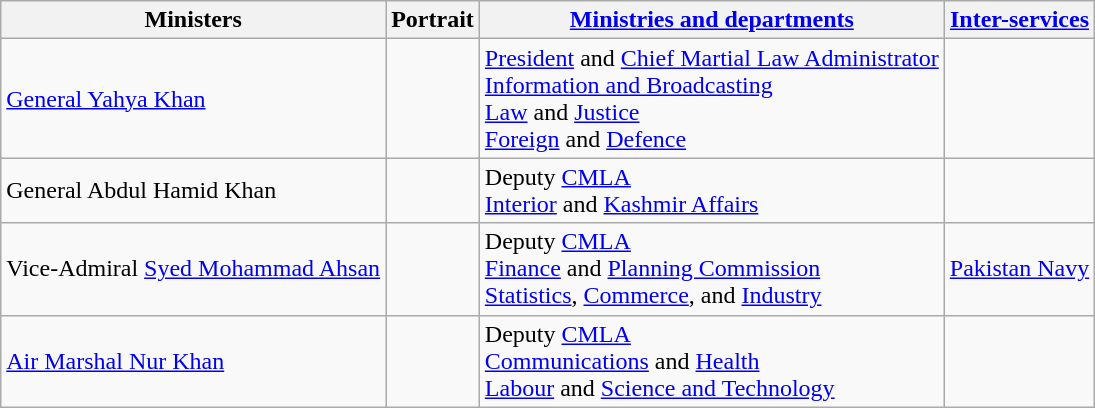<table class="wikitable sortable">
<tr>
<th>Ministers</th>
<th>Portrait</th>
<th><a href='#'>Ministries and departments</a></th>
<th><a href='#'>Inter-services</a></th>
</tr>
<tr>
<td><a href='#'>General Yahya Khan</a></td>
<td></td>
<td><a href='#'>President</a> and <a href='#'>Chief Martial Law Administrator</a><br><a href='#'>Information and Broadcasting</a><br><a href='#'>Law</a> and <a href='#'>Justice</a><br><a href='#'>Foreign</a> and <a href='#'>Defence</a></td>
<td></td>
</tr>
<tr>
<td>General Abdul Hamid Khan</td>
<td></td>
<td>Deputy <a href='#'>CMLA</a><br><a href='#'>Interior</a> and <a href='#'>Kashmir Affairs</a></td>
<td></td>
</tr>
<tr>
<td>Vice-Admiral <a href='#'>Syed Mohammad Ahsan</a></td>
<td></td>
<td>Deputy <a href='#'>CMLA</a><br><a href='#'>Finance</a> and <a href='#'>Planning Commission</a><br><a href='#'>Statistics</a>, <a href='#'>Commerce</a>, and <a href='#'>Industry</a></td>
<td> <a href='#'>Pakistan Navy</a></td>
</tr>
<tr>
<td><a href='#'>Air Marshal Nur Khan</a></td>
<td></td>
<td>Deputy <a href='#'>CMLA</a><br><a href='#'>Communications</a> and <a href='#'>Health</a><br><a href='#'>Labour</a> and <a href='#'>Science and Technology</a></td>
<td></td>
</tr>
</table>
